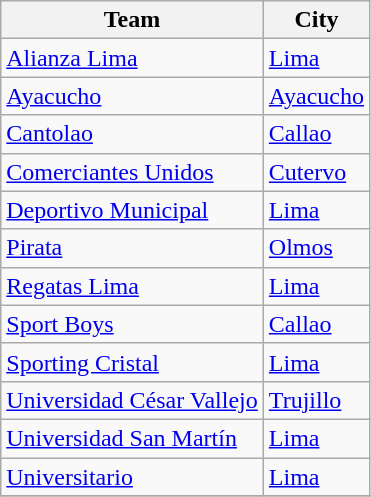<table class="wikitable sortable">
<tr>
<th>Team</th>
<th>City</th>
</tr>
<tr>
<td><a href='#'>Alianza Lima</a></td>
<td><a href='#'>Lima</a></td>
</tr>
<tr>
<td><a href='#'>Ayacucho</a></td>
<td><a href='#'>Ayacucho</a></td>
</tr>
<tr>
<td><a href='#'>Cantolao</a></td>
<td><a href='#'>Callao</a></td>
</tr>
<tr>
<td><a href='#'>Comerciantes Unidos</a></td>
<td><a href='#'>Cutervo</a></td>
</tr>
<tr>
<td><a href='#'>Deportivo Municipal</a></td>
<td><a href='#'>Lima</a></td>
</tr>
<tr>
<td><a href='#'>Pirata</a></td>
<td><a href='#'>Olmos</a></td>
</tr>
<tr>
<td><a href='#'>Regatas Lima</a></td>
<td><a href='#'>Lima</a></td>
</tr>
<tr>
<td><a href='#'>Sport Boys</a></td>
<td><a href='#'>Callao</a></td>
</tr>
<tr>
<td><a href='#'>Sporting Cristal</a></td>
<td><a href='#'>Lima</a></td>
</tr>
<tr>
<td><a href='#'>Universidad César Vallejo</a></td>
<td><a href='#'>Trujillo</a></td>
</tr>
<tr>
<td><a href='#'>Universidad San Martín</a></td>
<td><a href='#'>Lima</a></td>
</tr>
<tr>
<td><a href='#'>Universitario</a></td>
<td><a href='#'>Lima</a></td>
</tr>
<tr>
</tr>
</table>
